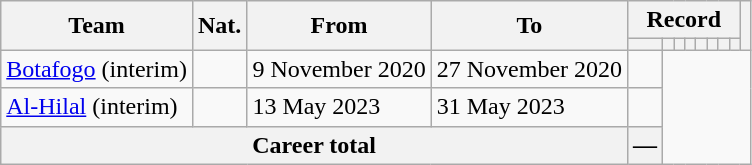<table class="wikitable" style="text-align: center">
<tr>
<th rowspan="2">Team</th>
<th rowspan="2">Nat.</th>
<th rowspan="2">From</th>
<th rowspan="2">To</th>
<th colspan="8">Record</th>
<th rowspan=2></th>
</tr>
<tr>
<th></th>
<th></th>
<th></th>
<th></th>
<th></th>
<th></th>
<th></th>
<th></th>
</tr>
<tr>
<td align="left"><a href='#'>Botafogo</a> (interim)</td>
<td></td>
<td align=left>9 November 2020</td>
<td align=left>27 November 2020<br></td>
<td></td>
</tr>
<tr>
<td align="left"><a href='#'>Al-Hilal</a> (interim)</td>
<td></td>
<td align=left>13 May 2023</td>
<td align=left>31 May 2023<br></td>
<td></td>
</tr>
<tr>
<th colspan=4><strong>Career total</strong><br></th>
<th>—</th>
</tr>
</table>
